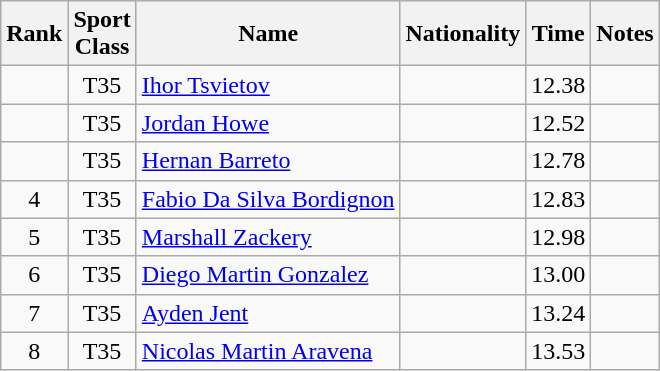<table class="wikitable sortable" style="text-align:center">
<tr>
<th>Rank</th>
<th>Sport<br>Class</th>
<th>Name</th>
<th>Nationality</th>
<th>Time</th>
<th>Notes</th>
</tr>
<tr>
<td></td>
<td>T35</td>
<td align=left><a href='#'>Ihor Tsvietov</a></td>
<td align=left></td>
<td>12.38</td>
<td></td>
</tr>
<tr>
<td></td>
<td>T35</td>
<td align=left><a href='#'>Jordan Howe</a></td>
<td align=left></td>
<td>12.52</td>
<td></td>
</tr>
<tr>
<td></td>
<td>T35</td>
<td align=left><a href='#'>Hernan Barreto</a></td>
<td align=left></td>
<td>12.78</td>
<td></td>
</tr>
<tr>
<td>4</td>
<td>T35</td>
<td align=left><a href='#'>Fabio Da Silva Bordignon</a></td>
<td align=left></td>
<td>12.83</td>
<td></td>
</tr>
<tr>
<td>5</td>
<td>T35</td>
<td align=left><a href='#'>Marshall Zackery</a></td>
<td align=left></td>
<td>12.98</td>
<td></td>
</tr>
<tr>
<td>6</td>
<td>T35</td>
<td align=left><a href='#'>Diego Martin Gonzalez</a></td>
<td align=left></td>
<td>13.00</td>
<td></td>
</tr>
<tr>
<td>7</td>
<td>T35</td>
<td align=left><a href='#'>Ayden Jent</a></td>
<td align=left></td>
<td>13.24</td>
<td></td>
</tr>
<tr>
<td>8</td>
<td>T35</td>
<td align=left><a href='#'>Nicolas Martin Aravena</a></td>
<td align=left></td>
<td>13.53</td>
<td></td>
</tr>
</table>
